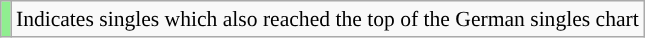<table class="wikitable" style="font-size:90%;">
<tr>
<td style="background-color:lightgreen"></td>
<td>Indicates singles which also reached the top of the German singles chart</td>
</tr>
</table>
